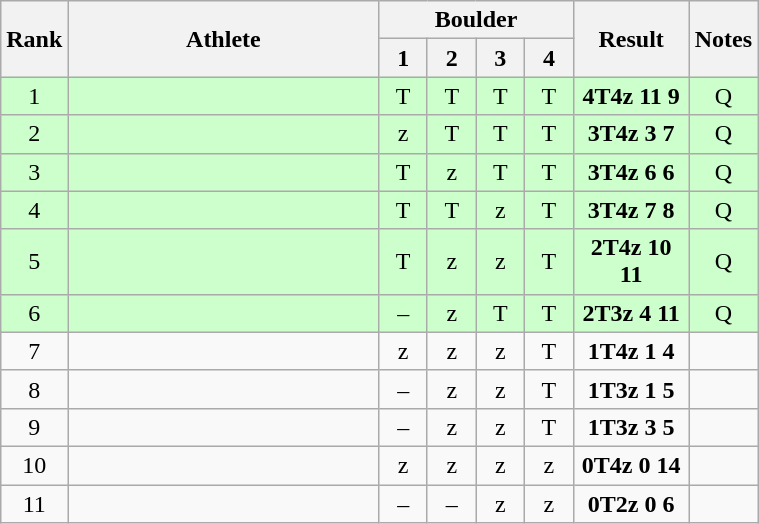<table class="wikitable" style="text-align:center">
<tr>
<th rowspan=2>Rank</th>
<th rowspan=2 width=200>Athlete</th>
<th colspan=4>Boulder</th>
<th rowspan=2 width=70>Result</th>
<th rowspan=2>Notes</th>
</tr>
<tr>
<th width=25>1</th>
<th width=25>2</th>
<th width=25>3</th>
<th width=25>4</th>
</tr>
<tr bgcolor=ccffcc>
<td>1</td>
<td align=left></td>
<td>T</td>
<td>T</td>
<td>T</td>
<td>T</td>
<td><strong>4T4z 11 9</strong></td>
<td>Q</td>
</tr>
<tr bgcolor=ccffcc>
<td>2</td>
<td align=left></td>
<td>z</td>
<td>T</td>
<td>T</td>
<td>T</td>
<td><strong>3T4z 3 7</strong></td>
<td>Q</td>
</tr>
<tr bgcolor=ccffcc>
<td>3</td>
<td align=left></td>
<td>T</td>
<td>z</td>
<td>T</td>
<td>T</td>
<td><strong>3T4z 6 6</strong></td>
<td>Q</td>
</tr>
<tr bgcolor=ccffcc>
<td>4</td>
<td align=left></td>
<td>T</td>
<td>T</td>
<td>z</td>
<td>T</td>
<td><strong>3T4z 7 8</strong></td>
<td>Q</td>
</tr>
<tr bgcolor=ccffcc>
<td>5</td>
<td align=left></td>
<td>T</td>
<td>z</td>
<td>z</td>
<td>T</td>
<td><strong>2T4z 10 11</strong></td>
<td>Q</td>
</tr>
<tr bgcolor=ccffcc>
<td>6</td>
<td align=left></td>
<td>–</td>
<td>z</td>
<td>T</td>
<td>T</td>
<td><strong>2T3z 4 11</strong></td>
<td>Q</td>
</tr>
<tr>
<td>7</td>
<td align=left></td>
<td>z</td>
<td>z</td>
<td>z</td>
<td>T</td>
<td><strong>1T4z 1 4</strong></td>
<td></td>
</tr>
<tr>
<td>8</td>
<td align=left></td>
<td>–</td>
<td>z</td>
<td>z</td>
<td>T</td>
<td><strong>1T3z 1 5</strong></td>
<td></td>
</tr>
<tr>
<td>9</td>
<td align=left></td>
<td>–</td>
<td>z</td>
<td>z</td>
<td>T</td>
<td><strong>1T3z 3 5</strong></td>
<td></td>
</tr>
<tr>
<td>10</td>
<td align=left></td>
<td>z</td>
<td>z</td>
<td>z</td>
<td>z</td>
<td><strong>0T4z 0 14</strong></td>
<td></td>
</tr>
<tr>
<td>11</td>
<td align=left></td>
<td>–</td>
<td>–</td>
<td>z</td>
<td>z</td>
<td><strong>0T2z 0 6</strong></td>
<td></td>
</tr>
</table>
